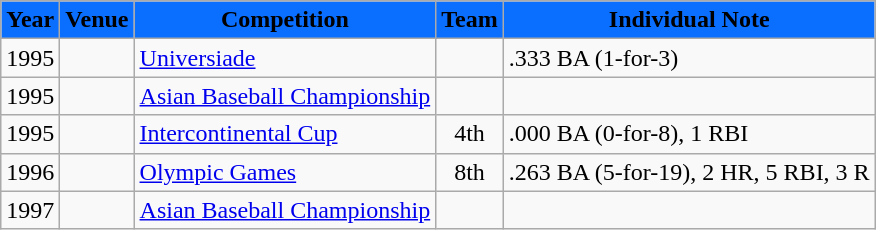<table class="wikitable">
<tr>
<th style="background:#0A6EFF"><span>Year</span></th>
<th style="background:#0A6EFF"><span>Venue</span></th>
<th style="background:#0A6EFF"><span>Competition</span></th>
<th style="background:#0A6EFF"><span>Team</span></th>
<th style="background:#0A6EFF"><span>Individual Note</span></th>
</tr>
<tr>
<td>1995</td>
<td></td>
<td><a href='#'>Universiade</a></td>
<td style="text-align:center"></td>
<td>.333 BA (1-for-3)</td>
</tr>
<tr>
<td>1995</td>
<td></td>
<td><a href='#'>Asian Baseball Championship</a></td>
<td style="text-align:center"></td>
<td></td>
</tr>
<tr>
<td>1995</td>
<td></td>
<td><a href='#'>Intercontinental Cup</a></td>
<td style="text-align:center">4th</td>
<td>.000 BA (0-for-8), 1 RBI</td>
</tr>
<tr>
<td>1996</td>
<td></td>
<td><a href='#'>Olympic Games</a></td>
<td style="text-align:center">8th</td>
<td>.263 BA (5-for-19), 2 HR, 5 RBI, 3 R</td>
</tr>
<tr>
<td>1997</td>
<td></td>
<td><a href='#'>Asian Baseball Championship</a></td>
<td style="text-align:center"></td>
<td></td>
</tr>
</table>
